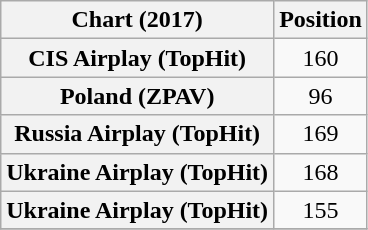<table class="wikitable plainrowheaders sortable" style="text-align:center">
<tr>
<th scope="col">Chart (2017)</th>
<th scope="col">Position</th>
</tr>
<tr>
<th scope="row">CIS Airplay (TopHit)</th>
<td>160</td>
</tr>
<tr>
<th scope="row">Poland (ZPAV)</th>
<td>96</td>
</tr>
<tr>
<th scope="row">Russia Airplay (TopHit)</th>
<td>169</td>
</tr>
<tr>
<th scope="row">Ukraine Airplay (TopHit)</th>
<td>168</td>
</tr>
<tr>
<th scope="row">Ukraine Airplay (TopHit)<br></th>
<td>155</td>
</tr>
<tr>
</tr>
</table>
